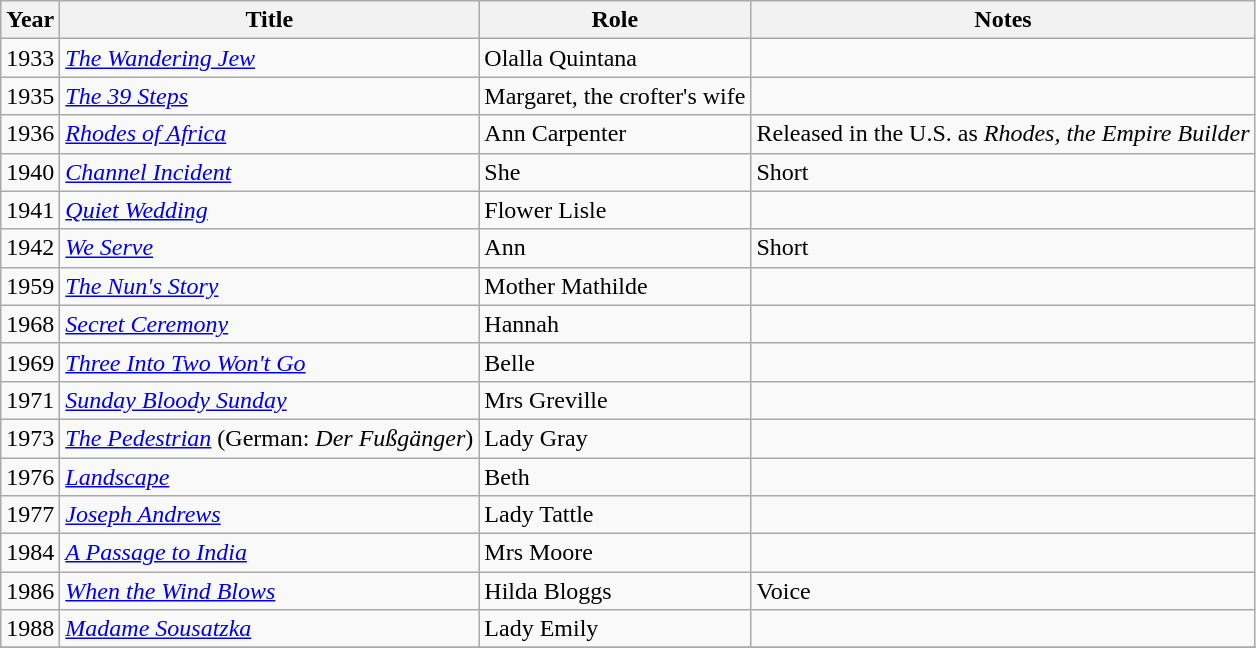<table class="wikitable sortable">
<tr>
<th>Year</th>
<th>Title</th>
<th>Role</th>
<th class="unsortable">Notes</th>
</tr>
<tr>
<td>1933</td>
<td><em><a href='#'>The Wandering Jew</a></em></td>
<td>Olalla Quintana</td>
<td></td>
</tr>
<tr>
<td>1935</td>
<td><em><a href='#'>The 39 Steps</a></em></td>
<td>Margaret, the crofter's wife</td>
<td></td>
</tr>
<tr>
<td>1936</td>
<td><em><a href='#'>Rhodes of Africa</a></em></td>
<td>Ann Carpenter</td>
<td>Released in the U.S. as <em>Rhodes, the Empire Builder</em></td>
</tr>
<tr>
<td>1940</td>
<td><em><a href='#'>Channel Incident</a></em></td>
<td>She</td>
<td>Short</td>
</tr>
<tr>
<td>1941</td>
<td><em><a href='#'>Quiet Wedding</a></em></td>
<td>Flower Lisle</td>
<td></td>
</tr>
<tr>
<td>1942</td>
<td><em><a href='#'>We Serve</a></em></td>
<td>Ann</td>
<td>Short</td>
</tr>
<tr>
<td>1959</td>
<td><em><a href='#'>The Nun's Story</a></em></td>
<td>Mother Mathilde</td>
<td></td>
</tr>
<tr>
<td>1968</td>
<td><em><a href='#'>Secret Ceremony</a></em></td>
<td>Hannah</td>
<td></td>
</tr>
<tr>
<td>1969</td>
<td><em><a href='#'>Three Into Two Won't Go</a></em></td>
<td>Belle</td>
<td></td>
</tr>
<tr>
<td>1971</td>
<td><em><a href='#'>Sunday Bloody Sunday</a></em></td>
<td>Mrs Greville</td>
<td></td>
</tr>
<tr>
<td>1973</td>
<td><em><a href='#'>The Pedestrian</a></em> (German: <em>Der Fußgänger</em>)</td>
<td>Lady Gray</td>
<td></td>
</tr>
<tr>
<td>1976</td>
<td><em><a href='#'>Landscape</a></em></td>
<td>Beth</td>
<td></td>
</tr>
<tr>
<td>1977</td>
<td><em><a href='#'>Joseph Andrews</a></em></td>
<td>Lady Tattle</td>
<td></td>
</tr>
<tr>
<td>1984</td>
<td><em><a href='#'>A Passage to India</a></em></td>
<td>Mrs Moore</td>
<td></td>
</tr>
<tr>
<td>1986</td>
<td><em><a href='#'>When the Wind Blows</a></em></td>
<td>Hilda Bloggs</td>
<td>Voice</td>
</tr>
<tr>
<td>1988</td>
<td><em><a href='#'>Madame Sousatzka</a></em></td>
<td>Lady Emily</td>
<td></td>
</tr>
<tr>
</tr>
</table>
